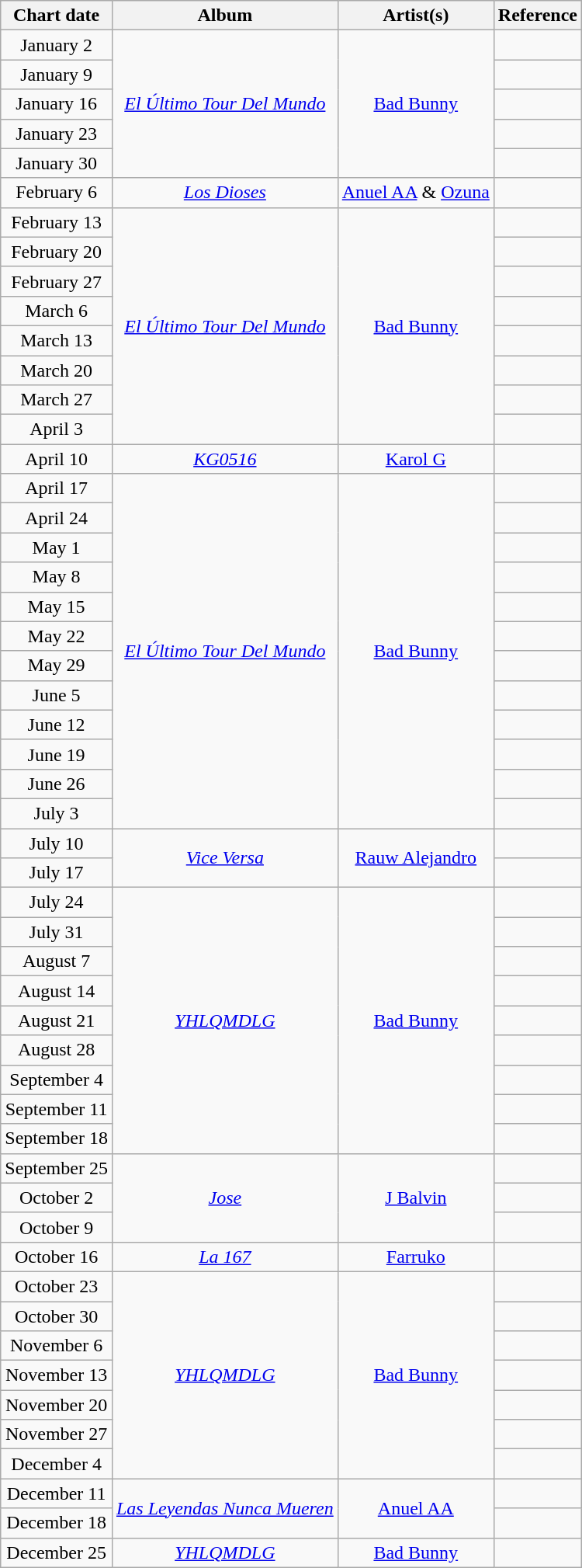<table class="wikitable" border="1" style="text-align: center">
<tr>
<th>Chart date</th>
<th>Album</th>
<th>Artist(s)</th>
<th class="unsortable">Reference</th>
</tr>
<tr>
<td>January 2</td>
<td rowspan="5"><em><a href='#'>El Último Tour Del Mundo</a></em></td>
<td rowspan="5"><a href='#'>Bad Bunny</a></td>
<td></td>
</tr>
<tr>
<td>January 9</td>
<td></td>
</tr>
<tr>
<td>January 16</td>
<td></td>
</tr>
<tr>
<td>January 23</td>
<td></td>
</tr>
<tr>
<td>January 30</td>
<td></td>
</tr>
<tr>
<td>February 6</td>
<td><em><a href='#'>Los Dioses</a></em></td>
<td><a href='#'>Anuel AA</a> & <a href='#'>Ozuna</a></td>
<td></td>
</tr>
<tr>
<td>February 13</td>
<td rowspan="8"><em><a href='#'>El Último Tour Del Mundo</a></em></td>
<td rowspan="8"><a href='#'>Bad Bunny</a></td>
<td></td>
</tr>
<tr>
<td>February 20</td>
<td></td>
</tr>
<tr>
<td>February 27</td>
<td></td>
</tr>
<tr>
<td>March 6</td>
<td></td>
</tr>
<tr>
<td>March 13</td>
<td></td>
</tr>
<tr>
<td>March 20</td>
<td></td>
</tr>
<tr>
<td>March 27</td>
<td></td>
</tr>
<tr>
<td>April 3</td>
<td></td>
</tr>
<tr>
<td>April 10</td>
<td><em><a href='#'>KG0516</a></em></td>
<td><a href='#'>Karol G</a></td>
<td></td>
</tr>
<tr>
<td>April 17</td>
<td rowspan="12"><em><a href='#'>El Último Tour Del Mundo</a></em></td>
<td rowspan="12"><a href='#'>Bad Bunny</a></td>
<td></td>
</tr>
<tr>
<td>April 24</td>
<td></td>
</tr>
<tr>
<td>May 1</td>
<td></td>
</tr>
<tr>
<td>May 8</td>
<td></td>
</tr>
<tr>
<td>May 15</td>
<td></td>
</tr>
<tr>
<td>May 22</td>
<td></td>
</tr>
<tr>
<td>May 29</td>
<td></td>
</tr>
<tr>
<td>June 5</td>
<td></td>
</tr>
<tr>
<td>June 12</td>
<td></td>
</tr>
<tr>
<td>June 19</td>
<td></td>
</tr>
<tr>
<td>June 26</td>
<td></td>
</tr>
<tr>
<td>July 3</td>
<td></td>
</tr>
<tr>
<td>July 10</td>
<td rowspan="2"><em><a href='#'>Vice Versa</a></em></td>
<td rowspan="2"><a href='#'>Rauw Alejandro</a></td>
<td></td>
</tr>
<tr>
<td>July 17</td>
<td></td>
</tr>
<tr>
<td>July 24</td>
<td rowspan="9"><em><a href='#'>YHLQMDLG</a></em></td>
<td rowspan="9"><a href='#'>Bad Bunny</a></td>
<td></td>
</tr>
<tr>
<td>July 31</td>
<td></td>
</tr>
<tr>
<td>August 7</td>
<td></td>
</tr>
<tr>
<td>August 14</td>
<td></td>
</tr>
<tr>
<td>August 21</td>
<td></td>
</tr>
<tr>
<td>August 28</td>
<td></td>
</tr>
<tr>
<td>September 4</td>
<td></td>
</tr>
<tr>
<td>September 11</td>
<td></td>
</tr>
<tr>
<td>September 18</td>
<td></td>
</tr>
<tr>
<td>September 25</td>
<td rowspan="3"><em><a href='#'>Jose</a></em></td>
<td rowspan="3"><a href='#'>J Balvin</a></td>
<td></td>
</tr>
<tr>
<td>October 2</td>
<td></td>
</tr>
<tr>
<td>October 9</td>
<td></td>
</tr>
<tr>
<td>October 16</td>
<td><em><a href='#'>La 167</a></em></td>
<td><a href='#'>Farruko</a></td>
<td></td>
</tr>
<tr>
<td>October 23</td>
<td rowspan=7><em><a href='#'>YHLQMDLG</a></em></td>
<td rowspan=7><a href='#'>Bad Bunny</a></td>
<td></td>
</tr>
<tr>
<td>October 30</td>
<td></td>
</tr>
<tr>
<td>November 6</td>
<td></td>
</tr>
<tr>
<td>November 13</td>
<td></td>
</tr>
<tr>
<td>November 20</td>
<td></td>
</tr>
<tr>
<td>November 27</td>
<td></td>
</tr>
<tr>
<td>December 4</td>
<td></td>
</tr>
<tr>
<td>December 11</td>
<td rowspan="2"><em><a href='#'>Las Leyendas Nunca Mueren</a></em></td>
<td rowspan="2"><a href='#'>Anuel AA</a></td>
<td></td>
</tr>
<tr>
<td>December 18</td>
<td></td>
</tr>
<tr>
<td>December 25</td>
<td><em><a href='#'>YHLQMDLG</a></em></td>
<td><a href='#'>Bad Bunny</a></td>
<td></td>
</tr>
</table>
